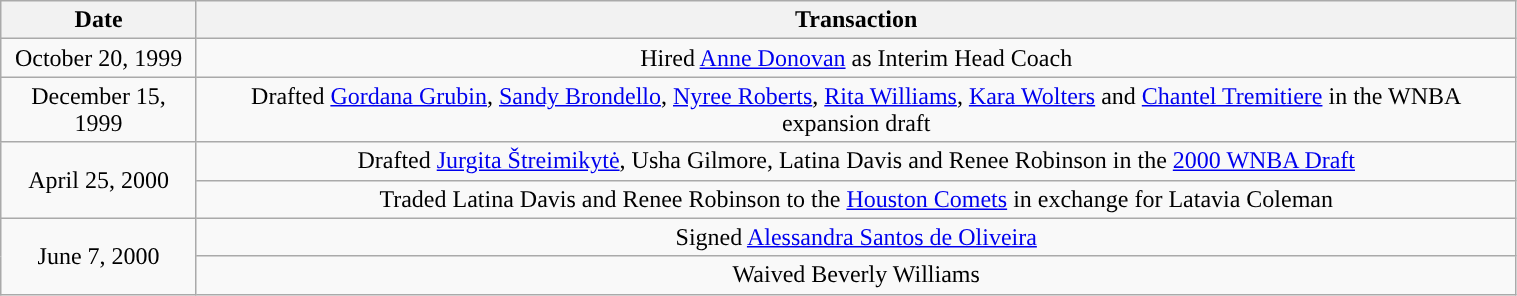<table class="wikitable" style="width:80%; text-align: center;">
<tr>
<th>Date</th>
<th>Transaction</th>
</tr>
<tr>
<td>October 20, 1999</td>
<td>Hired <a href='#'>Anne Donovan</a> as Interim Head Coach</td>
</tr>
<tr>
<td>December 15, 1999</td>
<td>Drafted <a href='#'>Gordana Grubin</a>, <a href='#'>Sandy Brondello</a>, <a href='#'>Nyree Roberts</a>, <a href='#'>Rita Williams</a>, <a href='#'>Kara Wolters</a> and <a href='#'>Chantel Tremitiere</a> in the WNBA expansion draft</td>
</tr>
<tr>
<td rowspan="2">April 25, 2000</td>
<td>Drafted <a href='#'>Jurgita Štreimikytė</a>, Usha Gilmore, Latina Davis and Renee Robinson in the <a href='#'>2000 WNBA Draft</a></td>
</tr>
<tr>
<td>Traded Latina Davis and Renee Robinson to the <a href='#'>Houston Comets</a> in exchange for Latavia Coleman </td>
</tr>
<tr>
<td rowspan="2">June 7, 2000</td>
<td>Signed <a href='#'>Alessandra Santos de Oliveira</a></td>
</tr>
<tr>
<td>Waived Beverly Williams</td>
</tr>
</table>
